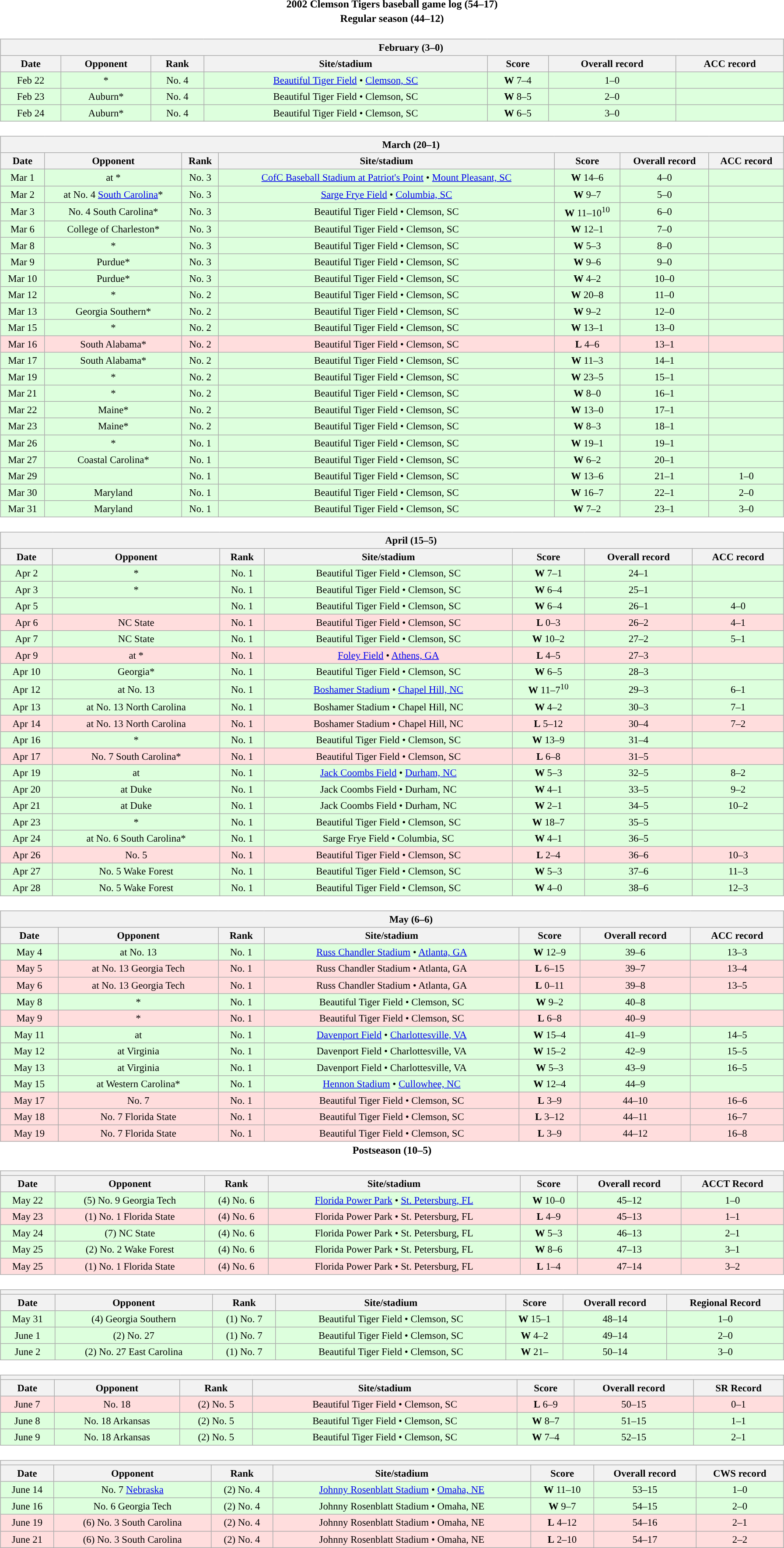<table class="toccolours" width=95% style="clear:both; margin:1.5em auto; text-align:center;">
<tr>
<th colspan=2>2002 Clemson Tigers baseball game log (54–17)</th>
</tr>
<tr>
<th colspan=2>Regular season (44–12)</th>
</tr>
<tr valign="top">
<td><br><table class="wikitable collapsible collapsed" style="margin:auto; width:100%; text-align:center; font-size:95%">
<tr>
<th colspan=12 style="padding-left:4em;">February (3–0)</th>
</tr>
<tr>
<th>Date</th>
<th>Opponent</th>
<th>Rank</th>
<th>Site/stadium</th>
<th>Score</th>
<th>Overall record</th>
<th>ACC record</th>
</tr>
<tr bgcolor=ddffdd>
<td>Feb 22</td>
<td>*</td>
<td>No. 4</td>
<td><a href='#'>Beautiful Tiger Field</a> • <a href='#'>Clemson, SC</a></td>
<td><strong>W</strong> 7–4</td>
<td>1–0</td>
<td></td>
</tr>
<tr bgcolor=ddffdd>
<td>Feb 23</td>
<td>Auburn*</td>
<td>No. 4</td>
<td>Beautiful Tiger Field • Clemson, SC</td>
<td><strong>W</strong> 8–5</td>
<td>2–0</td>
<td></td>
</tr>
<tr bgcolor=ddffdd>
<td>Feb 24</td>
<td>Auburn*</td>
<td>No. 4</td>
<td>Beautiful Tiger Field • Clemson, SC</td>
<td><strong>W</strong> 6–5</td>
<td>3–0</td>
<td></td>
</tr>
</table>
</td>
</tr>
<tr>
<td><br><table class="wikitable collapsible collapsed" style="margin:auto; width:100%; text-align:center; font-size:95%">
<tr>
<th colspan=12 style="padding-left:4em;">March (20–1)</th>
</tr>
<tr>
<th>Date</th>
<th>Opponent</th>
<th>Rank</th>
<th>Site/stadium</th>
<th>Score</th>
<th>Overall record</th>
<th>ACC record</th>
</tr>
<tr bgcolor=ddffdd>
<td>Mar 1</td>
<td>at *</td>
<td>No. 3</td>
<td><a href='#'>CofC Baseball Stadium at Patriot's Point</a> • <a href='#'>Mount Pleasant, SC</a></td>
<td><strong>W</strong> 14–6</td>
<td>4–0</td>
<td></td>
</tr>
<tr bgcolor=ddffdd>
<td>Mar 2</td>
<td>at No. 4 <a href='#'>South Carolina</a>*</td>
<td>No. 3</td>
<td><a href='#'>Sarge Frye Field</a> • <a href='#'>Columbia, SC</a></td>
<td><strong>W</strong> 9–7</td>
<td>5–0</td>
<td></td>
</tr>
<tr bgcolor=ddffdd>
<td>Mar 3</td>
<td>No. 4 South Carolina*</td>
<td>No. 3</td>
<td>Beautiful Tiger Field • Clemson, SC</td>
<td><strong>W</strong> 11–10<sup>10</sup></td>
<td>6–0</td>
<td></td>
</tr>
<tr bgcolor=ddffdd>
<td>Mar 6</td>
<td>College of Charleston*</td>
<td>No. 3</td>
<td>Beautiful Tiger Field • Clemson, SC</td>
<td><strong>W</strong> 12–1</td>
<td>7–0</td>
<td></td>
</tr>
<tr bgcolor=ddffdd>
<td>Mar 8</td>
<td>*</td>
<td>No. 3</td>
<td>Beautiful Tiger Field • Clemson, SC</td>
<td><strong>W</strong> 5–3</td>
<td>8–0</td>
<td></td>
</tr>
<tr bgcolor=ddffdd>
<td>Mar 9</td>
<td>Purdue*</td>
<td>No. 3</td>
<td>Beautiful Tiger Field • Clemson, SC</td>
<td><strong>W</strong> 9–6</td>
<td>9–0</td>
<td></td>
</tr>
<tr bgcolor=ddffdd>
<td>Mar 10</td>
<td>Purdue*</td>
<td>No. 3</td>
<td>Beautiful Tiger Field • Clemson, SC</td>
<td><strong>W</strong> 4–2</td>
<td>10–0</td>
<td></td>
</tr>
<tr bgcolor=ddffdd>
<td>Mar 12</td>
<td>*</td>
<td>No. 2</td>
<td>Beautiful Tiger Field • Clemson, SC</td>
<td><strong>W</strong> 20–8</td>
<td>11–0</td>
<td></td>
</tr>
<tr bgcolor=ddffdd>
<td>Mar 13</td>
<td>Georgia Southern*</td>
<td>No. 2</td>
<td>Beautiful Tiger Field • Clemson, SC</td>
<td><strong>W</strong> 9–2</td>
<td>12–0</td>
<td></td>
</tr>
<tr bgcolor=ddffdd>
<td>Mar 15</td>
<td>*</td>
<td>No. 2</td>
<td>Beautiful Tiger Field • Clemson, SC</td>
<td><strong>W</strong> 13–1</td>
<td>13–0</td>
<td></td>
</tr>
<tr bgcolor=ffdddd>
<td>Mar 16</td>
<td>South Alabama*</td>
<td>No. 2</td>
<td>Beautiful Tiger Field • Clemson, SC</td>
<td><strong>L</strong> 4–6</td>
<td>13–1</td>
<td></td>
</tr>
<tr bgcolor=ddffdd>
<td>Mar 17</td>
<td>South Alabama*</td>
<td>No. 2</td>
<td>Beautiful Tiger Field • Clemson, SC</td>
<td><strong>W</strong> 11–3</td>
<td>14–1</td>
<td></td>
</tr>
<tr bgcolor=ddffdd>
<td>Mar 19</td>
<td>*</td>
<td>No. 2</td>
<td>Beautiful Tiger Field • Clemson, SC</td>
<td><strong>W</strong> 23–5</td>
<td>15–1</td>
<td></td>
</tr>
<tr bgcolor=ddffdd>
<td>Mar 21</td>
<td>*</td>
<td>No. 2</td>
<td>Beautiful Tiger Field • Clemson, SC</td>
<td><strong>W</strong> 8–0</td>
<td>16–1</td>
<td></td>
</tr>
<tr bgcolor=ddffdd>
<td>Mar 22</td>
<td>Maine*</td>
<td>No. 2</td>
<td>Beautiful Tiger Field • Clemson, SC</td>
<td><strong>W</strong> 13–0</td>
<td>17–1</td>
<td></td>
</tr>
<tr bgcolor=ddffdd>
<td>Mar 23</td>
<td>Maine*</td>
<td>No. 2</td>
<td>Beautiful Tiger Field • Clemson, SC</td>
<td><strong>W</strong> 8–3</td>
<td>18–1</td>
<td></td>
</tr>
<tr bgcolor=ddffdd>
<td>Mar 26</td>
<td>*</td>
<td>No. 1</td>
<td>Beautiful Tiger Field • Clemson, SC</td>
<td><strong>W</strong> 19–1</td>
<td>19–1</td>
<td></td>
</tr>
<tr bgcolor=ddffdd>
<td>Mar 27</td>
<td>Coastal Carolina*</td>
<td>No. 1</td>
<td>Beautiful Tiger Field • Clemson, SC</td>
<td><strong>W</strong> 6–2</td>
<td>20–1</td>
<td></td>
</tr>
<tr bgcolor=ddffdd>
<td>Mar 29</td>
<td></td>
<td>No. 1</td>
<td>Beautiful Tiger Field • Clemson, SC</td>
<td><strong>W</strong> 13–6</td>
<td>21–1</td>
<td>1–0</td>
</tr>
<tr bgcolor=ddffdd>
<td>Mar 30</td>
<td>Maryland</td>
<td>No. 1</td>
<td>Beautiful Tiger Field • Clemson, SC</td>
<td><strong>W</strong> 16–7</td>
<td>22–1</td>
<td>2–0</td>
</tr>
<tr bgcolor=ddffdd>
<td>Mar 31</td>
<td>Maryland</td>
<td>No. 1</td>
<td>Beautiful Tiger Field • Clemson, SC</td>
<td><strong>W</strong> 7–2</td>
<td>23–1</td>
<td>3–0</td>
</tr>
</table>
</td>
</tr>
<tr>
<td><br><table class="wikitable collapsible collapsed" style="margin:auto; width:100%; text-align:center; font-size:95%">
<tr>
<th colspan=12 style="padding-left:4em;">April (15–5)</th>
</tr>
<tr>
<th>Date</th>
<th>Opponent</th>
<th>Rank</th>
<th>Site/stadium</th>
<th>Score</th>
<th>Overall record</th>
<th>ACC record</th>
</tr>
<tr bgcolor=ddffdd>
<td>Apr 2</td>
<td>*</td>
<td>No. 1</td>
<td>Beautiful Tiger Field • Clemson, SC</td>
<td><strong>W</strong> 7–1</td>
<td>24–1</td>
<td></td>
</tr>
<tr bgcolor=ddffdd>
<td>Apr 3</td>
<td>*</td>
<td>No. 1</td>
<td>Beautiful Tiger Field • Clemson, SC</td>
<td><strong>W</strong> 6–4</td>
<td>25–1</td>
<td></td>
</tr>
<tr bgcolor=ddffdd>
<td>Apr 5</td>
<td></td>
<td>No. 1</td>
<td>Beautiful Tiger Field • Clemson, SC</td>
<td><strong>W</strong> 6–4</td>
<td>26–1</td>
<td>4–0</td>
</tr>
<tr bgcolor=ffdddd>
<td>Apr 6</td>
<td>NC State</td>
<td>No. 1</td>
<td>Beautiful Tiger Field • Clemson, SC</td>
<td><strong>L</strong> 0–3</td>
<td>26–2</td>
<td>4–1</td>
</tr>
<tr bgcolor=ddffdd>
<td>Apr 7</td>
<td>NC State</td>
<td>No. 1</td>
<td>Beautiful Tiger Field • Clemson, SC</td>
<td><strong>W</strong> 10–2</td>
<td>27–2</td>
<td>5–1</td>
</tr>
<tr bgcolor=ffdddd>
<td>Apr 9</td>
<td>at *</td>
<td>No. 1</td>
<td><a href='#'>Foley Field</a> • <a href='#'>Athens, GA</a></td>
<td><strong>L</strong> 4–5</td>
<td>27–3</td>
<td></td>
</tr>
<tr bgcolor=ddffdd>
<td>Apr 10</td>
<td>Georgia*</td>
<td>No. 1</td>
<td>Beautiful Tiger Field • Clemson, SC</td>
<td><strong>W</strong> 6–5</td>
<td>28–3</td>
<td></td>
</tr>
<tr bgcolor=ddffdd>
<td>Apr 12</td>
<td>at No. 13 </td>
<td>No. 1</td>
<td><a href='#'>Boshamer Stadium</a> • <a href='#'>Chapel Hill, NC</a></td>
<td><strong>W</strong> 11–7<sup>10</sup></td>
<td>29–3</td>
<td>6–1</td>
</tr>
<tr bgcolor=ddffdd>
<td>Apr 13</td>
<td>at No. 13 North Carolina</td>
<td>No. 1</td>
<td>Boshamer Stadium • Chapel Hill, NC</td>
<td><strong>W</strong> 4–2</td>
<td>30–3</td>
<td>7–1</td>
</tr>
<tr bgcolor=ffdddd>
<td>Apr 14</td>
<td>at No. 13 North Carolina</td>
<td>No. 1</td>
<td>Boshamer Stadium • Chapel Hill, NC</td>
<td><strong>L</strong> 5–12</td>
<td>30–4</td>
<td>7–2</td>
</tr>
<tr bgcolor=ddffdd>
<td>Apr 16</td>
<td>*</td>
<td>No. 1</td>
<td>Beautiful Tiger Field • Clemson, SC</td>
<td><strong>W</strong> 13–9</td>
<td>31–4</td>
<td></td>
</tr>
<tr bgcolor=ffdddd>
<td>Apr 17</td>
<td>No. 7 South Carolina*</td>
<td>No. 1</td>
<td>Beautiful Tiger Field • Clemson, SC</td>
<td><strong>L</strong> 6–8</td>
<td>31–5</td>
<td></td>
</tr>
<tr bgcolor=ddffdd>
<td>Apr 19</td>
<td>at </td>
<td>No. 1</td>
<td><a href='#'>Jack Coombs Field</a> • <a href='#'>Durham, NC</a></td>
<td><strong>W</strong> 5–3</td>
<td>32–5</td>
<td>8–2</td>
</tr>
<tr bgcolor=ddffdd>
<td>Apr 20</td>
<td>at Duke</td>
<td>No. 1</td>
<td>Jack Coombs Field • Durham, NC</td>
<td><strong>W</strong> 4–1</td>
<td>33–5</td>
<td>9–2</td>
</tr>
<tr bgcolor=ddffdd>
<td>Apr 21</td>
<td>at Duke</td>
<td>No. 1</td>
<td>Jack Coombs Field • Durham, NC</td>
<td><strong>W</strong> 2–1</td>
<td>34–5</td>
<td>10–2</td>
</tr>
<tr bgcolor=ddffdd>
<td>Apr 23</td>
<td>*</td>
<td>No. 1</td>
<td>Beautiful Tiger Field • Clemson, SC</td>
<td><strong>W</strong> 18–7</td>
<td>35–5</td>
<td></td>
</tr>
<tr bgcolor=ddffdd>
<td>Apr 24</td>
<td>at No. 6 South Carolina*</td>
<td>No. 1</td>
<td>Sarge Frye Field • Columbia, SC</td>
<td><strong>W</strong> 4–1</td>
<td>36–5</td>
<td></td>
</tr>
<tr bgcolor=ffdddd>
<td>Apr 26</td>
<td>No. 5 </td>
<td>No. 1</td>
<td>Beautiful Tiger Field • Clemson, SC</td>
<td><strong>L</strong> 2–4</td>
<td>36–6</td>
<td>10–3</td>
</tr>
<tr bgcolor=ddffdd>
<td>Apr 27</td>
<td>No. 5 Wake Forest</td>
<td>No. 1</td>
<td>Beautiful Tiger Field • Clemson, SC</td>
<td><strong>W</strong> 5–3</td>
<td>37–6</td>
<td>11–3</td>
</tr>
<tr bgcolor=ddffdd>
<td>Apr 28</td>
<td>No. 5 Wake Forest</td>
<td>No. 1</td>
<td>Beautiful Tiger Field • Clemson, SC</td>
<td><strong>W</strong> 4–0</td>
<td>38–6</td>
<td>12–3</td>
</tr>
</table>
</td>
</tr>
<tr>
<td><br><table class="wikitable collapsible collapsed" style="margin:auto; width:100%; text-align:center; font-size:95%">
<tr>
<th colspan=12 style="padding-left:4em;">May (6–6)</th>
</tr>
<tr>
<th>Date</th>
<th>Opponent</th>
<th>Rank</th>
<th>Site/stadium</th>
<th>Score</th>
<th>Overall record</th>
<th>ACC record</th>
</tr>
<tr bgcolor=ddffdd>
<td>May 4</td>
<td>at No. 13 </td>
<td>No. 1</td>
<td><a href='#'>Russ Chandler Stadium</a> • <a href='#'>Atlanta, GA</a></td>
<td><strong>W</strong> 12–9</td>
<td>39–6</td>
<td>13–3</td>
</tr>
<tr bgcolor=ffdddd>
<td>May 5</td>
<td>at No. 13 Georgia Tech</td>
<td>No. 1</td>
<td>Russ Chandler Stadium • Atlanta, GA</td>
<td><strong>L</strong> 6–15</td>
<td>39–7</td>
<td>13–4</td>
</tr>
<tr bgcolor=ffdddd>
<td>May 6</td>
<td>at No. 13 Georgia Tech</td>
<td>No. 1</td>
<td>Russ Chandler Stadium • Atlanta, GA</td>
<td><strong>L</strong> 0–11</td>
<td>39–8</td>
<td>13–5</td>
</tr>
<tr bgcolor=ddffdd>
<td>May 8</td>
<td>*</td>
<td>No. 1</td>
<td>Beautiful Tiger Field • Clemson, SC</td>
<td><strong>W</strong> 9–2</td>
<td>40–8</td>
<td></td>
</tr>
<tr bgcolor=ffdddd>
<td>May 9</td>
<td>*</td>
<td>No. 1</td>
<td>Beautiful Tiger Field • Clemson, SC</td>
<td><strong>L</strong> 6–8</td>
<td>40–9</td>
<td></td>
</tr>
<tr bgcolor=ddffdd>
<td>May 11</td>
<td>at </td>
<td>No. 1</td>
<td><a href='#'>Davenport Field</a> • <a href='#'>Charlottesville, VA</a></td>
<td><strong>W</strong> 15–4</td>
<td>41–9</td>
<td>14–5</td>
</tr>
<tr bgcolor=ddffdd>
<td>May 12</td>
<td>at Virginia</td>
<td>No. 1</td>
<td>Davenport Field • Charlottesville, VA</td>
<td><strong>W</strong> 15–2</td>
<td>42–9</td>
<td>15–5</td>
</tr>
<tr bgcolor=ddffdd>
<td>May 13</td>
<td>at Virginia</td>
<td>No. 1</td>
<td>Davenport Field • Charlottesville, VA</td>
<td><strong>W</strong> 5–3</td>
<td>43–9</td>
<td>16–5</td>
</tr>
<tr bgcolor=ddffdd>
<td>May 15</td>
<td>at Western Carolina*</td>
<td>No. 1</td>
<td><a href='#'>Hennon Stadium</a> • <a href='#'>Cullowhee, NC</a></td>
<td><strong>W</strong> 12–4</td>
<td>44–9</td>
<td></td>
</tr>
<tr bgcolor=ffdddd>
<td>May 17</td>
<td>No. 7 </td>
<td>No. 1</td>
<td>Beautiful Tiger Field • Clemson, SC</td>
<td><strong>L</strong> 3–9</td>
<td>44–10</td>
<td>16–6</td>
</tr>
<tr bgcolor=ffdddd>
<td>May 18</td>
<td>No. 7 Florida State</td>
<td>No. 1</td>
<td>Beautiful Tiger Field • Clemson, SC</td>
<td><strong>L</strong> 3–12</td>
<td>44–11</td>
<td>16–7</td>
</tr>
<tr bgcolor=ffdddd>
<td>May 19</td>
<td>No. 7 Florida State</td>
<td>No. 1</td>
<td>Beautiful Tiger Field • Clemson, SC</td>
<td><strong>L</strong> 3–9</td>
<td>44–12</td>
<td>16–8</td>
</tr>
</table>
</td>
</tr>
<tr>
<th colspan=2>Postseason (10–5)</th>
</tr>
<tr>
<td><br><table class="wikitable collapsible collapsed" style="margin:auto; width:100%; text-align:center; font-size:95%">
<tr>
<th colspan=12 style="padding-left:4em;"><a href='#'></a></th>
</tr>
<tr>
<th>Date</th>
<th>Opponent</th>
<th>Rank</th>
<th>Site/stadium</th>
<th>Score</th>
<th>Overall record</th>
<th>ACCT Record</th>
</tr>
<tr bgcolor=ddffdd>
<td>May 22</td>
<td>(5) No. 9 Georgia Tech</td>
<td>(4) No. 6</td>
<td><a href='#'>Florida Power Park</a> • <a href='#'>St. Petersburg, FL</a></td>
<td><strong>W</strong> 10–0</td>
<td>45–12</td>
<td>1–0</td>
</tr>
<tr bgcolor=ffdddd>
<td>May 23</td>
<td>(1) No. 1 Florida State</td>
<td>(4) No. 6</td>
<td>Florida Power Park • St. Petersburg, FL</td>
<td><strong>L</strong> 4–9</td>
<td>45–13</td>
<td>1–1</td>
</tr>
<tr bgcolor=ddffdd>
<td>May 24</td>
<td>(7) NC State</td>
<td>(4) No. 6</td>
<td>Florida Power Park • St. Petersburg, FL</td>
<td><strong>W</strong> 5–3</td>
<td>46–13</td>
<td>2–1</td>
</tr>
<tr bgcolor=ddffdd>
<td>May 25</td>
<td>(2) No. 2 Wake Forest</td>
<td>(4) No. 6</td>
<td>Florida Power Park • St. Petersburg, FL</td>
<td><strong>W</strong> 8–6</td>
<td>47–13</td>
<td>3–1</td>
</tr>
<tr bgcolor=ffdddd>
<td>May 25</td>
<td>(1) No. 1 Florida State</td>
<td>(4) No. 6</td>
<td>Florida Power Park • St. Petersburg, FL</td>
<td><strong>L</strong> 1–4</td>
<td>47–14</td>
<td>3–2</td>
</tr>
</table>
</td>
</tr>
<tr>
<td><br><table class="wikitable collapsible collapsed" style="margin:auto; width:100%; text-align:center; font-size:95%">
<tr>
<th colspan=12 style="padding-left:4em;"><a href='#'></a></th>
</tr>
<tr>
<th>Date</th>
<th>Opponent</th>
<th>Rank</th>
<th>Site/stadium</th>
<th>Score</th>
<th>Overall record</th>
<th>Regional Record</th>
</tr>
<tr bgcolor=ddffdd>
<td>May 31</td>
<td>(4) Georgia Southern</td>
<td>(1) No. 7</td>
<td>Beautiful Tiger Field • Clemson, SC</td>
<td><strong>W</strong> 15–1</td>
<td>48–14</td>
<td>1–0</td>
</tr>
<tr bgcolor=ddffdd>
<td>June 1</td>
<td>(2) No. 27 </td>
<td>(1) No. 7</td>
<td>Beautiful Tiger Field • Clemson, SC</td>
<td><strong>W</strong> 4–2</td>
<td>49–14</td>
<td>2–0</td>
</tr>
<tr bgcolor=ddffdd>
<td>June 2</td>
<td>(2) No. 27 East Carolina</td>
<td>(1) No. 7</td>
<td>Beautiful Tiger Field • Clemson, SC</td>
<td><strong>W</strong> 21–</td>
<td>50–14</td>
<td>3–0</td>
</tr>
</table>
</td>
</tr>
<tr>
<td><br><table class="wikitable collapsible collapsed" style="margin:auto; width:100%; text-align:center; font-size:95%">
<tr>
<th colspan=12 style="padding-left:4em;"><a href='#'></a></th>
</tr>
<tr>
<th>Date</th>
<th>Opponent</th>
<th>Rank</th>
<th>Site/stadium</th>
<th>Score</th>
<th>Overall record</th>
<th>SR Record</th>
</tr>
<tr bgcolor=ffdddd>
<td>June 7</td>
<td>No. 18 </td>
<td>(2) No. 5</td>
<td>Beautiful Tiger Field • Clemson, SC</td>
<td><strong>L</strong> 6–9</td>
<td>50–15</td>
<td>0–1</td>
</tr>
<tr bgcolor=ddffdd>
<td>June 8</td>
<td>No. 18 Arkansas</td>
<td>(2) No. 5</td>
<td>Beautiful Tiger Field • Clemson, SC</td>
<td><strong>W</strong> 8–7</td>
<td>51–15</td>
<td>1–1</td>
</tr>
<tr bgcolor=ddffdd>
<td>June 9</td>
<td>No. 18 Arkansas</td>
<td>(2) No. 5</td>
<td>Beautiful Tiger Field • Clemson, SC</td>
<td><strong>W</strong> 7–4</td>
<td>52–15</td>
<td>2–1</td>
</tr>
</table>
</td>
</tr>
<tr>
<td><br><table class="wikitable collapsible collapsed" style="margin:auto; width:100%; text-align:center; font-size:95%">
<tr>
<th colspan=12 style="padding-left:4em;"><a href='#'></a></th>
</tr>
<tr>
<th>Date</th>
<th>Opponent</th>
<th>Rank</th>
<th>Site/stadium</th>
<th>Score</th>
<th>Overall record</th>
<th>CWS record</th>
</tr>
<tr bgcolor=ddffdd>
<td>June 14</td>
<td>No. 7 <a href='#'>Nebraska</a></td>
<td>(2) No. 4</td>
<td><a href='#'>Johnny Rosenblatt Stadium</a> • <a href='#'>Omaha, NE</a></td>
<td><strong>W</strong> 11–10</td>
<td>53–15</td>
<td>1–0</td>
</tr>
<tr bgcolor=ddffdd>
<td>June 16</td>
<td>No. 6 Georgia Tech</td>
<td>(2) No. 4</td>
<td>Johnny Rosenblatt Stadium • Omaha, NE</td>
<td><strong>W</strong> 9–7</td>
<td>54–15</td>
<td>2–0</td>
</tr>
<tr bgcolor=ffdddd>
<td>June 19</td>
<td>(6) No. 3 South Carolina</td>
<td>(2) No. 4</td>
<td>Johnny Rosenblatt Stadium • Omaha, NE</td>
<td><strong>L</strong> 4–12</td>
<td>54–16</td>
<td>2–1</td>
</tr>
<tr bgcolor=ffdddd>
<td>June 21</td>
<td>(6) No. 3 South Carolina</td>
<td>(2) No. 4</td>
<td>Johnny Rosenblatt Stadium • Omaha, NE</td>
<td><strong>L</strong> 2–10</td>
<td>54–17</td>
<td>2–2</td>
</tr>
</table>
</td>
</tr>
</table>
